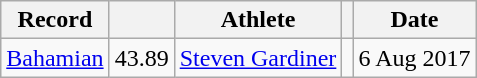<table class="wikitable">
<tr>
<th>Record</th>
<th></th>
<th>Athlete</th>
<th></th>
<th>Date</th>
</tr>
<tr>
<td><a href='#'>Bahamian</a></td>
<td>43.89</td>
<td><a href='#'>Steven Gardiner</a></td>
<td></td>
<td align=right>6 Aug 2017</td>
</tr>
</table>
